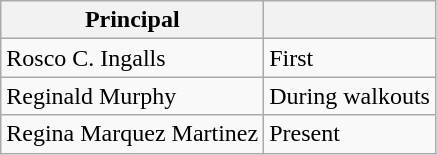<table class="wikitable">
<tr>
<th>Principal</th>
<th></th>
</tr>
<tr>
<td>Rosco C. Ingalls</td>
<td>First</td>
</tr>
<tr>
<td>Reginald Murphy</td>
<td>During walkouts</td>
</tr>
<tr>
<td>Regina Marquez Martinez</td>
<td>Present</td>
</tr>
</table>
